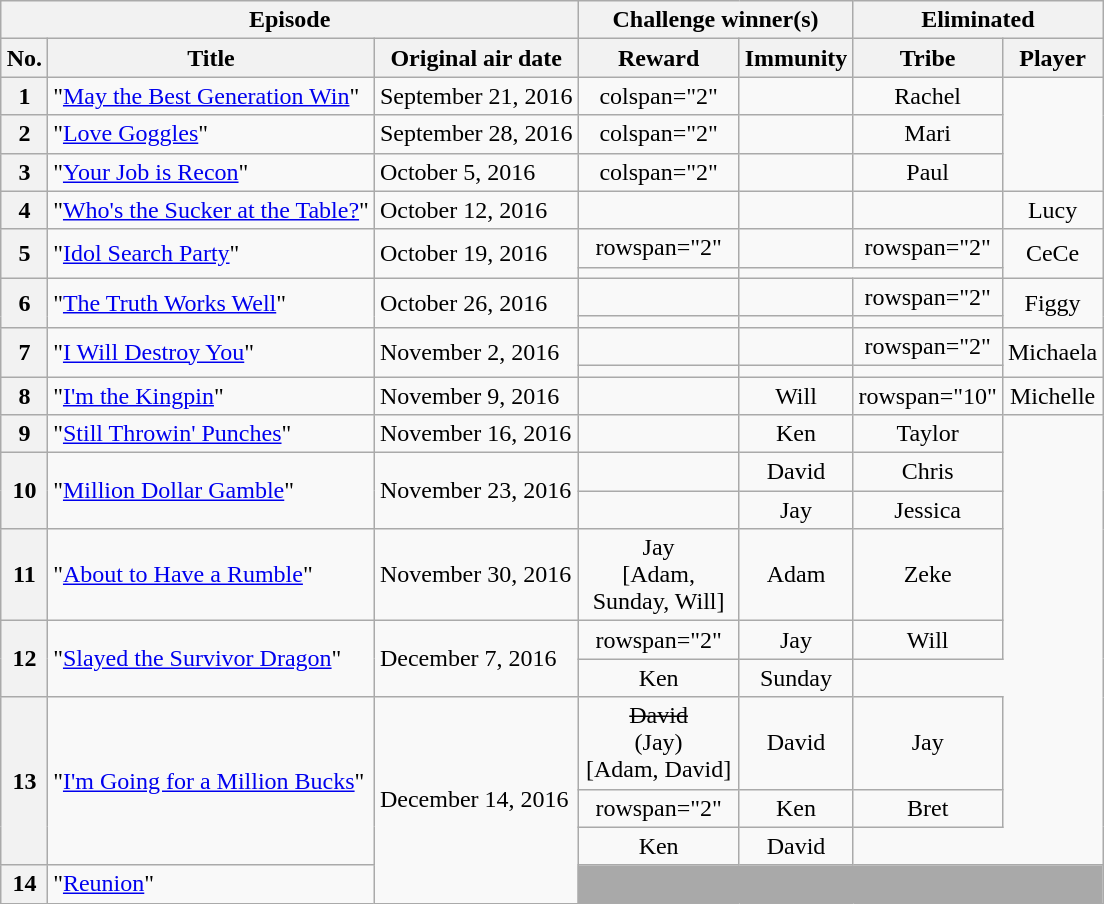<table class="wikitable plainrowheaders" style="margin:auto; text-align:center">
<tr>
<th scope="col" colspan="3">Episode</th>
<th scope="col" colspan="2">Challenge winner(s)</th>
<th colspan="2">Eliminated</th>
</tr>
<tr>
<th scope="col">No.</th>
<th scope="col">Title</th>
<th scope="col">Original air date</th>
<th scope="col" style="width:100px;">Reward</th>
<th scope="col">Immunity</th>
<th>Tribe</th>
<th>Player</th>
</tr>
<tr>
<th>1</th>
<td align="left">"<a href='#'>May the Best Generation Win</a>"</td>
<td align="left">September 21, 2016</td>
<td>colspan="2" </td>
<td></td>
<td>Rachel</td>
</tr>
<tr>
<th>2</th>
<td align="left">"<a href='#'>Love Goggles</a>"</td>
<td align="left">September 28, 2016</td>
<td>colspan="2" </td>
<td></td>
<td>Mari</td>
</tr>
<tr>
<th>3</th>
<td align="left">"<a href='#'>Your Job is Recon</a>"</td>
<td align="left">October 5, 2016</td>
<td>colspan="2" </td>
<td></td>
<td>Paul</td>
</tr>
<tr>
<th>4</th>
<td align="left">"<a href='#'>Who's the Sucker at the Table?</a>"</td>
<td align="left">October 12, 2016</td>
<td></td>
<td></td>
<td></td>
<td>Lucy</td>
</tr>
<tr>
<th rowspan="2">5</th>
<td rowspan="2" align="left">"<a href='#'>Idol Search Party</a>"</td>
<td rowspan="2" align="left">October 19, 2016</td>
<td>rowspan="2" </td>
<td></td>
<td>rowspan="2" </td>
<td rowspan="2">CeCe</td>
</tr>
<tr>
<td></td>
</tr>
<tr>
<th rowspan="2">6</th>
<td rowspan="2" align="left">"<a href='#'>The Truth Works Well</a>"</td>
<td rowspan="2" align="left">October 26, 2016</td>
<td></td>
<td></td>
<td>rowspan="2" </td>
<td rowspan="2">Figgy</td>
</tr>
<tr>
<td></td>
<td></td>
</tr>
<tr>
<th rowspan="2">7</th>
<td rowspan="2" align="left">"<a href='#'>I Will Destroy You</a>"</td>
<td rowspan="2" align="left">November 2, 2016</td>
<td></td>
<td></td>
<td>rowspan="2" </td>
<td rowspan="2">Michaela</td>
</tr>
<tr>
<td></td>
<td></td>
</tr>
<tr>
<th>8</th>
<td align="left">"<a href='#'>I'm the Kingpin</a>"</td>
<td align="left">November 9, 2016</td>
<td></td>
<td>Will</td>
<td>rowspan="10" </td>
<td>Michelle</td>
</tr>
<tr>
<th>9</th>
<td align="left">"<a href='#'>Still Throwin' Punches</a>"</td>
<td align="left">November 16, 2016</td>
<td></td>
<td>Ken</td>
<td>Taylor</td>
</tr>
<tr>
<th rowspan="2">10</th>
<td align="left" rowspan="2">"<a href='#'>Million Dollar Gamble</a>"</td>
<td align="left" rowspan="2">November 23, 2016</td>
<td></td>
<td>David</td>
<td>Chris</td>
</tr>
<tr>
<td></td>
<td>Jay</td>
<td>Jessica</td>
</tr>
<tr>
<th>11</th>
<td align="left">"<a href='#'>About to Have a Rumble</a>"</td>
<td align="left">November 30, 2016</td>
<td>Jay<br>[Adam,<br>Sunday, Will]</td>
<td>Adam</td>
<td>Zeke</td>
</tr>
<tr>
<th rowspan="2">12</th>
<td align="left" rowspan="2">"<a href='#'>Slayed the Survivor Dragon</a>"</td>
<td align="left" rowspan="2">December 7, 2016</td>
<td>rowspan="2" </td>
<td>Jay</td>
<td>Will</td>
</tr>
<tr>
<td>Ken</td>
<td>Sunday</td>
</tr>
<tr>
<th rowspan="3">13</th>
<td align="left" rowspan="3">"<a href='#'>I'm Going for a Million Bucks</a>"</td>
<td rowspan="4" align="left">December 14, 2016</td>
<td><s>David</s><br>(Jay)<br>[Adam, David]</td>
<td>David</td>
<td>Jay</td>
</tr>
<tr>
<td>rowspan="2" </td>
<td>Ken</td>
<td>Bret</td>
</tr>
<tr>
<td>Ken</td>
<td>David</td>
</tr>
<tr>
<th>14</th>
<td align="left">"<a href='#'>Reunion</a>"</td>
<td colspan="4" bgcolor="darkgray"></td>
</tr>
</table>
